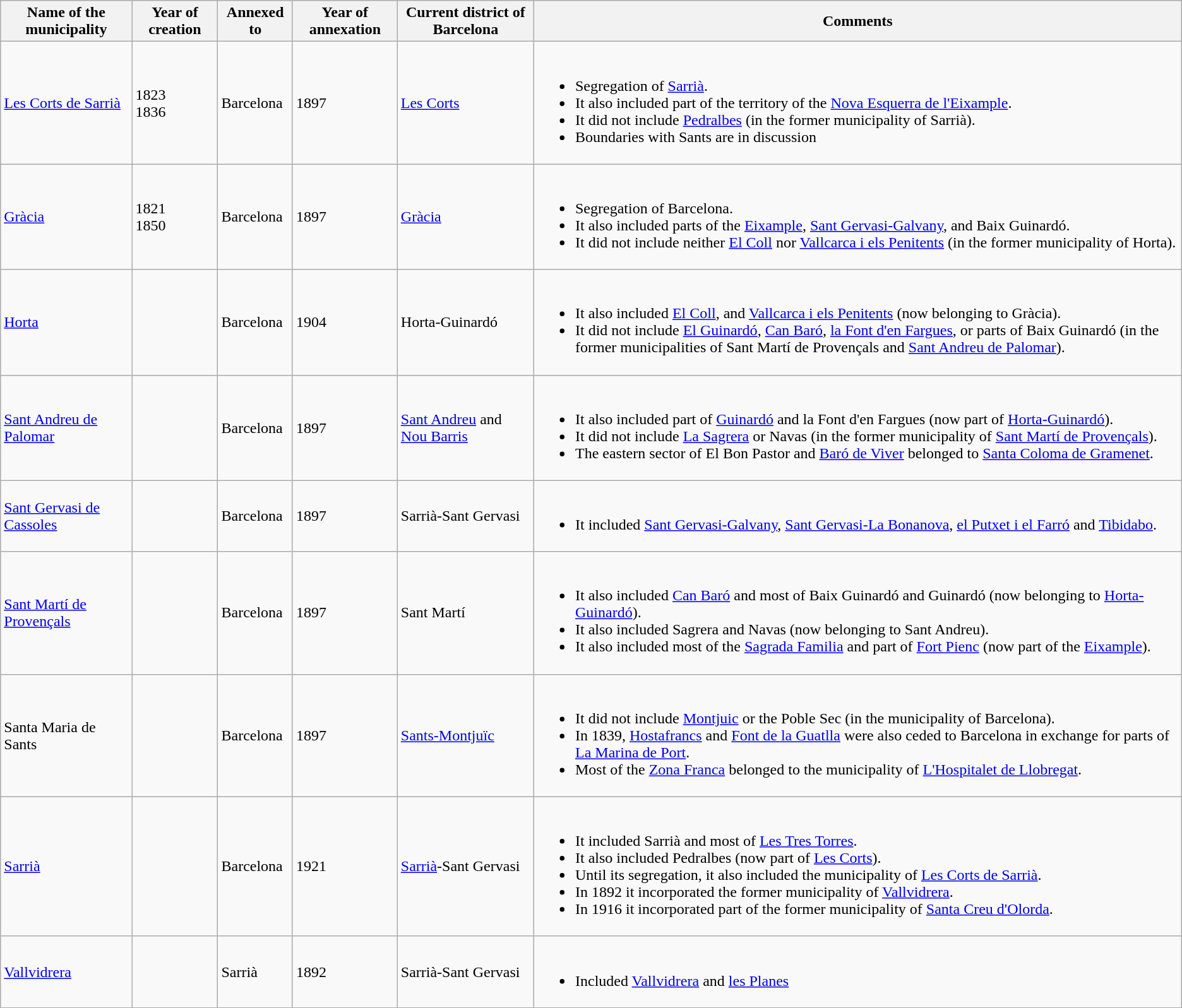<table class="wikitable sortable">
<tr>
<th>Name of the municipality</th>
<th>Year of creation</th>
<th>Annexed to</th>
<th>Year of annexation</th>
<th>Current district of Barcelona</th>
<th>Comments</th>
</tr>
<tr>
<td><a href='#'>Les Corts de Sarrià</a></td>
<td>1823<br>1836</td>
<td>Barcelona</td>
<td>1897</td>
<td><a href='#'>Les Corts</a></td>
<td><br><ul><li>Segregation of <a href='#'>Sarrià</a>.</li><li>It also included part of the territory of the <a href='#'>Nova Esquerra de l'Eixample</a>.</li><li>It did not include <a href='#'>Pedralbes</a> (in the former municipality of Sarrià).</li><li>Boundaries with Sants are in discussion</li></ul></td>
</tr>
<tr>
<td><a href='#'>Gràcia</a></td>
<td>1821<br>1850</td>
<td>Barcelona</td>
<td>1897</td>
<td><a href='#'>Gràcia</a></td>
<td><br><ul><li>Segregation of Barcelona.</li><li>It also included parts of the <a href='#'>Eixample</a>, <a href='#'>Sant Gervasi-Galvany</a>, and Baix Guinardó.</li><li>It did not include neither <a href='#'>El Coll</a> nor <a href='#'>Vallcarca i els Penitents</a> (in the former municipality of Horta).</li></ul></td>
</tr>
<tr>
<td><a href='#'>Horta</a></td>
<td></td>
<td>Barcelona</td>
<td>1904</td>
<td>Horta-Guinardó</td>
<td><br><ul><li>It also included <a href='#'>El Coll</a>, and <a href='#'>Vallcarca i els Penitents</a> (now belonging to Gràcia).</li><li>It did not include <a href='#'>El Guinardó</a>, <a href='#'>Can Baró</a>, <a href='#'>la Font d'en Fargues</a>, or parts of Baix Guinardó (in the former municipalities of Sant Martí de Provençals and <a href='#'>Sant Andreu de Palomar</a>).</li></ul></td>
</tr>
<tr>
<td><a href='#'>Sant Andreu de Palomar</a></td>
<td></td>
<td>Barcelona</td>
<td>1897</td>
<td><a href='#'>Sant Andreu</a> and <a href='#'>Nou Barris</a></td>
<td><br><ul><li>It also included part of <a href='#'>Guinardó</a> and la Font d'en Fargues (now part of <a href='#'>Horta-Guinardó</a>).</li><li>It did not include <a href='#'>La Sagrera</a> or Navas (in the former municipality of <a href='#'>Sant Martí de Provençals</a>).</li><li>The eastern sector of El Bon Pastor and <a href='#'>Baró de Viver</a> belonged to <a href='#'>Santa Coloma de Gramenet</a>.</li></ul></td>
</tr>
<tr>
<td><a href='#'>Sant Gervasi de Cassoles</a></td>
<td></td>
<td>Barcelona</td>
<td>1897</td>
<td>Sarrià-Sant Gervasi</td>
<td><br><ul><li>It included <a href='#'>Sant Gervasi-Galvany</a>, <a href='#'>Sant Gervasi-La Bonanova</a>, <a href='#'>el Putxet i el Farró</a> and <a href='#'>Tibidabo</a>.</li></ul></td>
</tr>
<tr>
<td><a href='#'>Sant Martí de Provençals</a></td>
<td></td>
<td>Barcelona</td>
<td>1897</td>
<td>Sant Martí</td>
<td><br><ul><li>It also included <a href='#'>Can Baró</a> and most of Baix Guinardó and Guinardó (now belonging to <a href='#'>Horta-Guinardó</a>).</li><li>It also included Sagrera and Navas (now belonging to Sant Andreu).</li><li>It also included most of the <a href='#'>Sagrada Familia</a> and part of <a href='#'>Fort Pienc</a> (now part of the <a href='#'>Eixample</a>).</li></ul></td>
</tr>
<tr>
<td>Santa Maria de Sants</td>
<td></td>
<td>Barcelona</td>
<td>1897</td>
<td><a href='#'>Sants-Montjuïc</a></td>
<td><br><ul><li>It did not include <a href='#'>Montjuic</a> or the Poble Sec (in the municipality of Barcelona).</li><li>In 1839, <a href='#'>Hostafrancs</a> and <a href='#'>Font de la Guatlla</a> were also ceded to Barcelona in exchange for parts of <a href='#'>La Marina de Port</a>.</li><li>Most of the <a href='#'>Zona Franca</a> belonged to the municipality of <a href='#'>L'Hospitalet de Llobregat</a>.</li></ul></td>
</tr>
<tr>
<td><a href='#'>Sarrià</a></td>
<td></td>
<td>Barcelona</td>
<td>1921</td>
<td><a href='#'>Sarrià</a>-Sant Gervasi</td>
<td><br><ul><li>It included Sarrià and most of <a href='#'>Les Tres Torres</a>.</li><li>It also included Pedralbes (now part of <a href='#'>Les Corts</a>).</li><li>Until its segregation, it also included the municipality of <a href='#'>Les Corts de Sarrià</a>.</li><li>In 1892 it incorporated the former municipality of <a href='#'>Vallvidrera</a>.</li><li>In 1916 it incorporated part of the former municipality of <a href='#'>Santa Creu d'Olorda</a>.</li></ul></td>
</tr>
<tr>
<td><a href='#'>Vallvidrera</a></td>
<td></td>
<td>Sarrià</td>
<td>1892</td>
<td>Sarrià-Sant Gervasi</td>
<td><br><ul><li>Included <a href='#'>Vallvidrera</a> and <a href='#'>les Planes</a></li></ul></td>
</tr>
</table>
